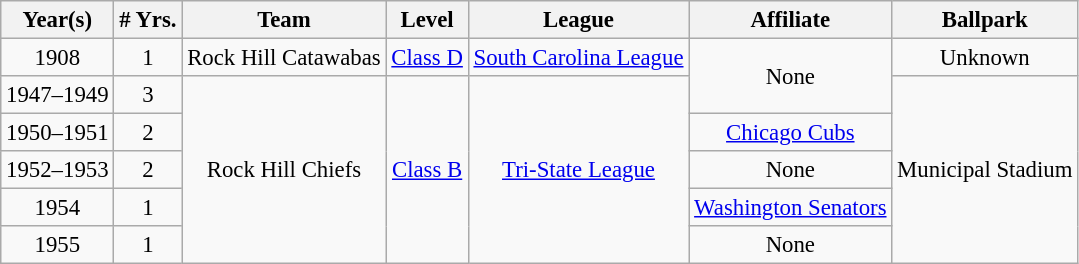<table class="wikitable" style="text-align:center; font-size: 95%;">
<tr>
<th>Year(s)</th>
<th># Yrs.</th>
<th>Team</th>
<th>Level</th>
<th>League</th>
<th>Affiliate</th>
<th>Ballpark</th>
</tr>
<tr>
<td>1908</td>
<td>1</td>
<td>Rock Hill Catawabas</td>
<td><a href='#'>Class D</a></td>
<td><a href='#'>South Carolina League</a></td>
<td rowspan=2>None</td>
<td>Unknown</td>
</tr>
<tr>
<td>1947–1949</td>
<td>3</td>
<td rowspan=5>Rock Hill Chiefs</td>
<td rowspan=5><a href='#'>Class B</a></td>
<td rowspan=5><a href='#'>Tri-State League</a></td>
<td rowspan=8>Municipal Stadium</td>
</tr>
<tr>
<td>1950–1951</td>
<td>2</td>
<td><a href='#'>Chicago Cubs</a></td>
</tr>
<tr>
<td>1952–1953</td>
<td>2</td>
<td>None</td>
</tr>
<tr>
<td>1954</td>
<td>1</td>
<td><a href='#'>Washington Senators</a></td>
</tr>
<tr>
<td>1955</td>
<td>1</td>
<td>None</td>
</tr>
</table>
